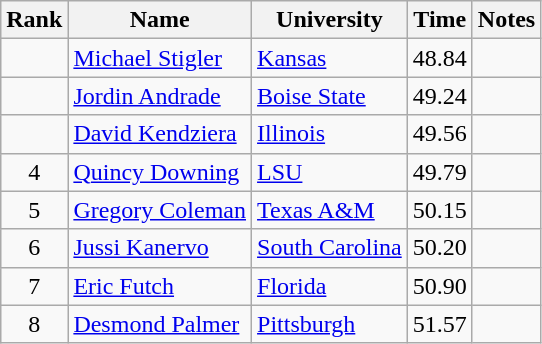<table class="wikitable sortable" style="text-align:center">
<tr>
<th>Rank</th>
<th>Name</th>
<th>University</th>
<th>Time</th>
<th>Notes</th>
</tr>
<tr>
<td></td>
<td align=left><a href='#'>Michael Stigler</a></td>
<td align=left><a href='#'>Kansas</a></td>
<td>48.84</td>
<td></td>
</tr>
<tr>
<td></td>
<td align=left><a href='#'>Jordin Andrade</a></td>
<td align=left><a href='#'>Boise State</a></td>
<td>49.24</td>
<td></td>
</tr>
<tr>
<td></td>
<td align=left><a href='#'>David Kendziera</a></td>
<td align=left><a href='#'>Illinois</a></td>
<td>49.56</td>
<td></td>
</tr>
<tr>
<td>4</td>
<td align=left><a href='#'>Quincy Downing</a></td>
<td align="left"><a href='#'>LSU</a></td>
<td>49.79</td>
<td></td>
</tr>
<tr>
<td>5</td>
<td align=left><a href='#'>Gregory Coleman</a></td>
<td align="left"><a href='#'>Texas A&M</a></td>
<td>50.15</td>
<td></td>
</tr>
<tr>
<td>6</td>
<td align=left><a href='#'>Jussi Kanervo</a> </td>
<td align=left><a href='#'>South Carolina</a></td>
<td>50.20</td>
<td></td>
</tr>
<tr>
<td>7</td>
<td align=left><a href='#'>Eric Futch</a></td>
<td align=left><a href='#'>Florida</a></td>
<td>50.90</td>
<td></td>
</tr>
<tr>
<td>8</td>
<td align=left><a href='#'>Desmond Palmer</a></td>
<td align="left"><a href='#'>Pittsburgh</a></td>
<td>51.57</td>
<td></td>
</tr>
</table>
